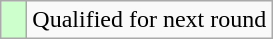<table class="wikitable">
<tr>
<td style="width:10px; background:#cfc"></td>
<td>Qualified for next round</td>
</tr>
</table>
